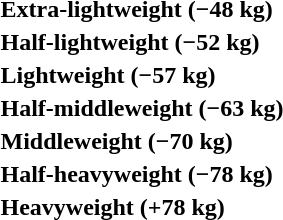<table {| >
<tr>
<th rowspan=2 style="text-align:left;">Extra-lightweight (−48 kg)</th>
<td rowspan=2></td>
<td rowspan=2></td>
<td></td>
</tr>
<tr>
<td></td>
</tr>
<tr>
<th rowspan=2 style="text-align:left;">Half-lightweight (−52 kg)</th>
<td rowspan=2></td>
<td rowspan=2></td>
<td></td>
</tr>
<tr>
<td></td>
</tr>
<tr>
<th rowspan=2 style="text-align:left;">Lightweight (−57 kg)</th>
<td rowspan=2></td>
<td rowspan=2></td>
<td></td>
</tr>
<tr>
<td></td>
</tr>
<tr>
<th rowspan=2 style="text-align:left;">Half-middleweight (−63 kg)</th>
<td rowspan=2></td>
<td rowspan=2></td>
<td></td>
</tr>
<tr>
<td></td>
</tr>
<tr>
<th rowspan=2 style="text-align:left;">Middleweight (−70 kg)</th>
<td rowspan=2></td>
<td rowspan=2></td>
<td></td>
</tr>
<tr>
<td></td>
</tr>
<tr>
<th rowspan=2 style="text-align:left;">Half-heavyweight (−78 kg)</th>
<td rowspan=2></td>
<td rowspan=2></td>
<td></td>
</tr>
<tr>
<td></td>
</tr>
<tr>
<th rowspan=2 style="text-align:left;">Heavyweight (+78 kg)</th>
<td rowspan=2></td>
<td rowspan=2></td>
<td></td>
</tr>
<tr>
<td></td>
</tr>
</table>
